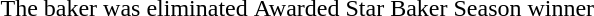<table>
<tr>
<td> The baker was eliminated</td>
<td> Awarded Star Baker</td>
<td> Season winner</td>
</tr>
<tr>
</tr>
</table>
